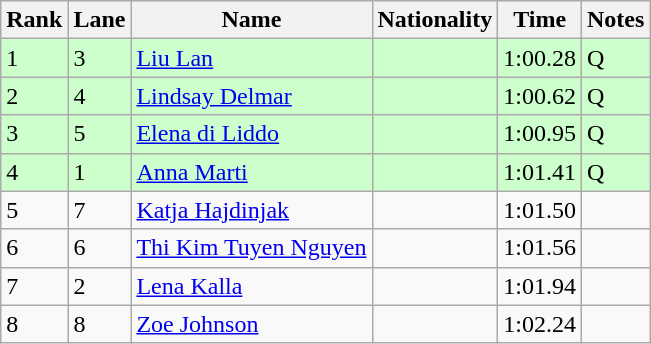<table class="wikitable">
<tr>
<th>Rank</th>
<th>Lane</th>
<th>Name</th>
<th>Nationality</th>
<th>Time</th>
<th>Notes</th>
</tr>
<tr bgcolor=ccffcc>
<td>1</td>
<td>3</td>
<td><a href='#'>Liu Lan</a></td>
<td></td>
<td>1:00.28</td>
<td>Q</td>
</tr>
<tr bgcolor=ccffcc>
<td>2</td>
<td>4</td>
<td><a href='#'>Lindsay Delmar</a></td>
<td></td>
<td>1:00.62</td>
<td>Q</td>
</tr>
<tr bgcolor=ccffcc>
<td>3</td>
<td>5</td>
<td><a href='#'>Elena di Liddo</a></td>
<td></td>
<td>1:00.95</td>
<td>Q</td>
</tr>
<tr bgcolor=ccffcc>
<td>4</td>
<td>1</td>
<td><a href='#'>Anna Marti</a></td>
<td></td>
<td>1:01.41</td>
<td>Q</td>
</tr>
<tr>
<td>5</td>
<td>7</td>
<td><a href='#'>Katja Hajdinjak</a></td>
<td></td>
<td>1:01.50</td>
<td></td>
</tr>
<tr>
<td>6</td>
<td>6</td>
<td><a href='#'>Thi Kim Tuyen Nguyen</a></td>
<td></td>
<td>1:01.56</td>
<td></td>
</tr>
<tr>
<td>7</td>
<td>2</td>
<td><a href='#'>Lena Kalla</a></td>
<td></td>
<td>1:01.94</td>
<td></td>
</tr>
<tr>
<td>8</td>
<td>8</td>
<td><a href='#'>Zoe Johnson</a></td>
<td></td>
<td>1:02.24</td>
<td></td>
</tr>
</table>
